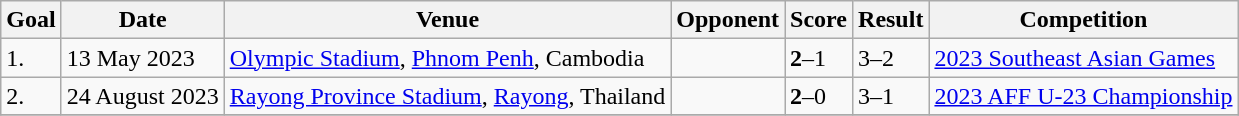<table class="wikitable">
<tr>
<th>Goal</th>
<th>Date</th>
<th>Venue</th>
<th>Opponent</th>
<th>Score</th>
<th>Result</th>
<th>Competition</th>
</tr>
<tr>
<td>1.</td>
<td>13 May 2023</td>
<td><a href='#'>Olympic Stadium</a>, <a href='#'>Phnom Penh</a>, Cambodia</td>
<td></td>
<td><strong>2</strong>–1</td>
<td>3–2</td>
<td><a href='#'>2023 Southeast Asian Games</a></td>
</tr>
<tr>
<td>2.</td>
<td>24 August 2023</td>
<td><a href='#'>Rayong Province Stadium</a>, <a href='#'>Rayong</a>, Thailand</td>
<td></td>
<td><strong>2</strong>–0</td>
<td>3–1</td>
<td><a href='#'>2023 AFF U-23 Championship</a></td>
</tr>
<tr>
</tr>
</table>
